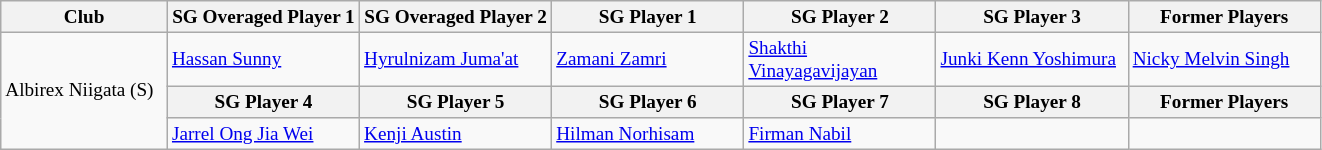<table class="wikitable sortable" style="font-size:80%;">
<tr>
<th style="width:105px;">Club</th>
<th style="width:122px;">SG Overaged Player 1</th>
<th style="width:122px;">SG Overaged Player 2</th>
<th style="width:122px;">SG Player 1</th>
<th style="width:122px;">SG Player 2</th>
<th style="width:122px;">SG Player 3</th>
<th style="width:122px;">Former Players</th>
</tr>
<tr>
<td rowspan="3">Albirex Niigata (S)</td>
<td> <a href='#'>Hassan Sunny</a></td>
<td> <a href='#'>Hyrulnizam Juma'at</a>  </td>
<td> <a href='#'>Zamani Zamri</a></td>
<td> <a href='#'>Shakthi Vinayagavijayan</a></td>
<td> <a href='#'>Junki Kenn Yoshimura</a></td>
<td> <a href='#'>Nicky Melvin Singh</a></td>
</tr>
<tr>
<th style="width:120px;">SG Player 4</th>
<th style="width:120px;">SG Player 5</th>
<th style="width:120px;">SG Player 6</th>
<th style="width:120px;">SG Player 7</th>
<th style="width:120px;">SG Player 8</th>
<th style="width:120px;">Former Players</th>
</tr>
<tr>
<td> <a href='#'>Jarrel Ong Jia Wei</a></td>
<td> <a href='#'>Kenji Austin</a></td>
<td> <a href='#'>Hilman Norhisam</a></td>
<td> <a href='#'>Firman Nabil</a></td>
<td></td>
<td></td>
</tr>
</table>
